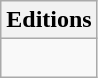<table class="wikitable collapsible collapsed">
<tr>
<th>Editions</th>
</tr>
<tr>
<td><br></td>
</tr>
</table>
